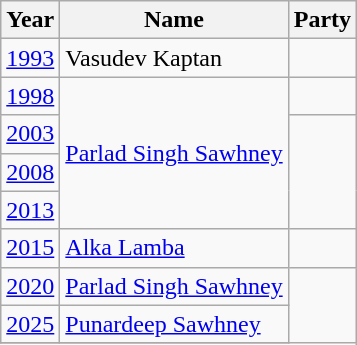<table class="wikitable">
<tr>
<th>Year</th>
<th>Name</th>
<th colspan=2>Party</th>
</tr>
<tr>
<td><a href='#'>1993</a></td>
<td>Vasudev Kaptan</td>
<td></td>
</tr>
<tr>
<td><a href='#'>1998</a></td>
<td rowspan="4"><a href='#'>Parlad Singh Sawhney</a></td>
<td></td>
</tr>
<tr>
<td><a href='#'>2003</a></td>
</tr>
<tr>
<td><a href='#'>2008</a></td>
</tr>
<tr>
<td><a href='#'>2013</a></td>
</tr>
<tr>
<td><a href='#'>2015</a></td>
<td><a href='#'>Alka Lamba</a></td>
<td></td>
</tr>
<tr>
<td><a href='#'>2020</a></td>
<td><a href='#'>Parlad Singh Sawhney</a></td>
</tr>
<tr>
<td><a href='#'>2025</a></td>
<td><a href='#'>Punardeep Sawhney</a></td>
</tr>
<tr>
</tr>
</table>
